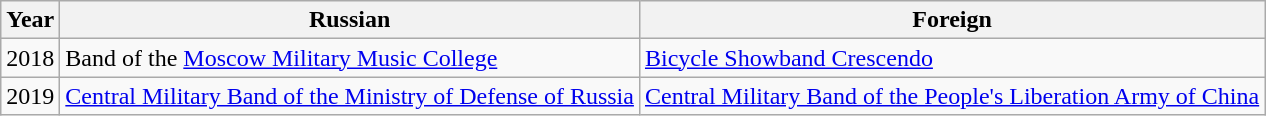<table class="wikitable">
<tr>
<th>Year</th>
<th>Russian</th>
<th>Foreign</th>
</tr>
<tr>
<td>2018</td>
<td>Band of the <a href='#'>Moscow Military Music College</a></td>
<td><a href='#'>Bicycle Showband Crescendo</a></td>
</tr>
<tr>
<td>2019</td>
<td><a href='#'>Central Military Band of the Ministry of Defense of Russia</a></td>
<td><a href='#'>Central Military Band of the People's Liberation Army of China</a></td>
</tr>
</table>
